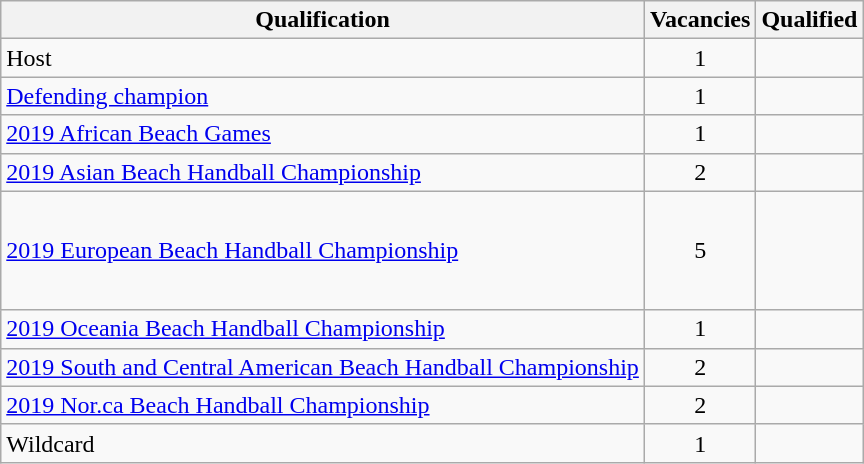<table class="wikitable">
<tr>
<th>Qualification</th>
<th>Vacancies</th>
<th>Qualified</th>
</tr>
<tr>
<td>Host</td>
<td style="text-align: center;">1</td>
<td></td>
</tr>
<tr>
<td><a href='#'>Defending champion</a></td>
<td style="text-align: center;">1</td>
<td></td>
</tr>
<tr>
<td><a href='#'>2019 African Beach Games</a></td>
<td style="text-align: center;">1</td>
<td></td>
</tr>
<tr>
<td><a href='#'>2019 Asian Beach Handball Championship</a></td>
<td style="text-align: center;">2</td>
<td><br></td>
</tr>
<tr>
<td><a href='#'>2019 European Beach Handball Championship</a></td>
<td style="text-align: center;">5</td>
<td><br><br><br><br></td>
</tr>
<tr>
<td><a href='#'>2019 Oceania Beach Handball Championship</a></td>
<td style="text-align: center;">1</td>
<td></td>
</tr>
<tr>
<td><a href='#'>2019 South and Central American Beach Handball Championship</a></td>
<td style="text-align: center;">2</td>
<td><br></td>
</tr>
<tr>
<td><a href='#'>2019 Nor.ca Beach Handball Championship</a></td>
<td style="text-align: center;">2</td>
<td><br></td>
</tr>
<tr>
<td>Wildcard</td>
<td style="text-align: center;">1</td>
<td></td>
</tr>
</table>
